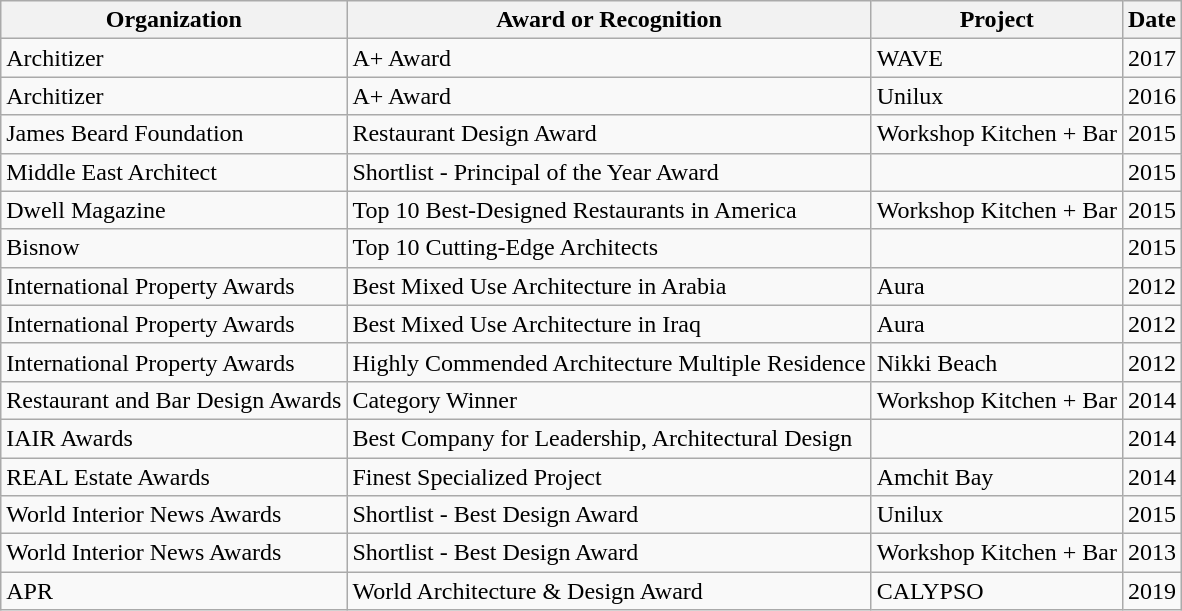<table class="wikitable">
<tr>
<th>Organization</th>
<th>Award or Recognition</th>
<th>Project</th>
<th>Date</th>
</tr>
<tr>
<td>Architizer</td>
<td>A+ Award</td>
<td>WAVE</td>
<td>2017</td>
</tr>
<tr>
<td>Architizer</td>
<td>A+ Award</td>
<td>Unilux</td>
<td>2016</td>
</tr>
<tr>
<td>James Beard Foundation</td>
<td>Restaurant Design Award</td>
<td>Workshop Kitchen + Bar</td>
<td>2015</td>
</tr>
<tr>
<td>Middle East Architect</td>
<td>Shortlist - Principal of the Year Award</td>
<td></td>
<td>2015</td>
</tr>
<tr>
<td>Dwell Magazine</td>
<td>Top 10 Best-Designed Restaurants in America</td>
<td>Workshop Kitchen + Bar</td>
<td>2015</td>
</tr>
<tr>
<td>Bisnow</td>
<td>Top 10 Cutting-Edge Architects</td>
<td></td>
<td>2015</td>
</tr>
<tr>
<td>International Property Awards</td>
<td>Best Mixed Use Architecture in Arabia</td>
<td>Aura</td>
<td>2012</td>
</tr>
<tr>
<td>International Property Awards</td>
<td>Best Mixed Use Architecture in Iraq</td>
<td>Aura</td>
<td>2012</td>
</tr>
<tr>
<td>International Property Awards</td>
<td>Highly Commended Architecture Multiple Residence</td>
<td>Nikki Beach</td>
<td>2012</td>
</tr>
<tr>
<td>Restaurant and Bar Design Awards</td>
<td>Category Winner</td>
<td>Workshop Kitchen + Bar</td>
<td>2014</td>
</tr>
<tr>
<td>IAIR Awards</td>
<td>Best Company for Leadership, Architectural Design</td>
<td></td>
<td>2014</td>
</tr>
<tr>
<td>REAL Estate Awards</td>
<td>Finest Specialized Project</td>
<td>Amchit Bay</td>
<td>2014</td>
</tr>
<tr>
<td>World Interior News Awards</td>
<td>Shortlist - Best Design Award</td>
<td>Unilux</td>
<td>2015</td>
</tr>
<tr>
<td>World Interior News Awards</td>
<td>Shortlist - Best Design Award</td>
<td>Workshop Kitchen + Bar</td>
<td>2013</td>
</tr>
<tr>
<td>APR</td>
<td>World Architecture & Design Award</td>
<td>CALYPSO</td>
<td>2019</td>
</tr>
</table>
